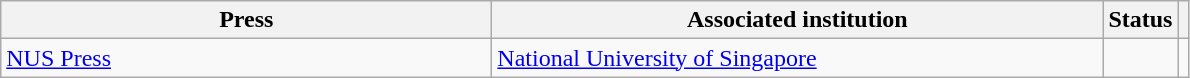<table class="wikitable sortable">
<tr>
<th style="width:20em">Press</th>
<th style="width:25em">Associated institution</th>
<th>Status</th>
<th></th>
</tr>
<tr>
<td><a href='#'>NUS Press</a></td>
<td><a href='#'>National University of Singapore</a></td>
<td></td>
<td></td>
</tr>
</table>
